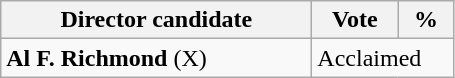<table class="wikitable">
<tr>
<th width="200px">Director candidate</th>
<th width="50px">Vote</th>
<th width="30px">%</th>
</tr>
<tr>
<td><strong>Al F. Richmond</strong> (X) </td>
<td colspan="2">Acclaimed</td>
</tr>
</table>
